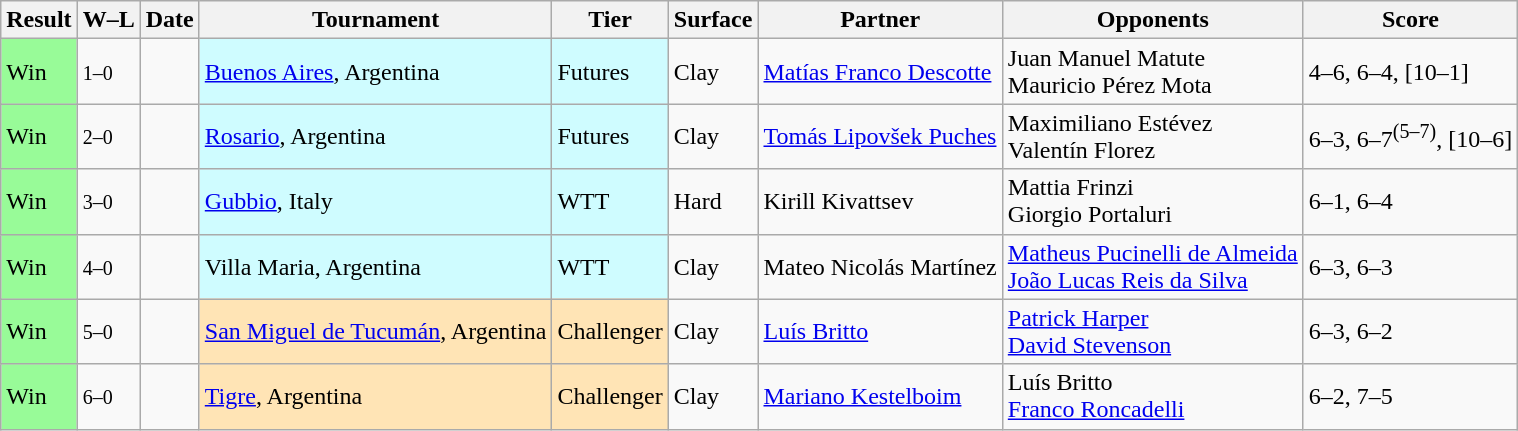<table class="sortable wikitable">
<tr>
<th>Result</th>
<th class="unsortable">W–L</th>
<th>Date</th>
<th>Tournament</th>
<th>Tier</th>
<th>Surface</th>
<th>Partner</th>
<th>Opponents</th>
<th class="unsortable">Score</th>
</tr>
<tr>
<td bgcolor=98FB98>Win</td>
<td><small>1–0</small></td>
<td></td>
<td bgcolor=CFFCFF><a href='#'>Buenos Aires</a>, Argentina</td>
<td bgcolor=CFFCFF>Futures</td>
<td>Clay</td>
<td> <a href='#'>Matías Franco Descotte</a></td>
<td> Juan Manuel Matute<br> Mauricio Pérez Mota</td>
<td>4–6, 6–4, [10–1]</td>
</tr>
<tr>
<td bgcolor=98FB98>Win</td>
<td><small>2–0</small></td>
<td></td>
<td bgcolor=CFFCFF><a href='#'>Rosario</a>, Argentina</td>
<td bgcolor=CFFCFF>Futures</td>
<td>Clay</td>
<td> <a href='#'>Tomás Lipovšek Puches</a></td>
<td> Maximiliano Estévez<br> Valentín Florez</td>
<td>6–3, 6–7<sup>(5–7)</sup>, [10–6]</td>
</tr>
<tr>
<td bgcolor=98FB98>Win</td>
<td><small>3–0</small></td>
<td></td>
<td bgcolor=CFFCFF><a href='#'>Gubbio</a>, Italy</td>
<td bgcolor=CFFCFF>WTT</td>
<td>Hard</td>
<td> Kirill Kivattsev</td>
<td> Mattia Frinzi<br> Giorgio Portaluri</td>
<td>6–1, 6–4</td>
</tr>
<tr>
<td bgcolor=98FB98>Win</td>
<td><small>4–0</small></td>
<td></td>
<td bgcolor=CFFCFF>Villa Maria, Argentina</td>
<td bgcolor=CFFCFF>WTT</td>
<td>Clay</td>
<td> Mateo Nicolás Martínez</td>
<td> <a href='#'>Matheus Pucinelli de Almeida</a><br> <a href='#'>João Lucas Reis da Silva</a></td>
<td>6–3, 6–3</td>
</tr>
<tr>
<td bgcolor=98FB98>Win</td>
<td><small>5–0</small></td>
<td><a href='#'></a></td>
<td style="background:moccasin;"><a href='#'>San Miguel de Tucumán</a>, Argentina</td>
<td style="background:moccasin;">Challenger</td>
<td>Clay</td>
<td> <a href='#'>Luís Britto</a></td>
<td> <a href='#'>Patrick Harper</a><br> <a href='#'>David Stevenson</a></td>
<td>6–3, 6–2</td>
</tr>
<tr>
<td bgcolor=98FB98>Win</td>
<td><small>6–0</small></td>
<td><a href='#'></a></td>
<td style="background:moccasin;"><a href='#'>Tigre</a>, Argentina</td>
<td style="background:moccasin;">Challenger</td>
<td>Clay</td>
<td> <a href='#'>Mariano Kestelboim</a></td>
<td> Luís Britto <br> <a href='#'>Franco Roncadelli</a></td>
<td>6–2, 7–5</td>
</tr>
</table>
